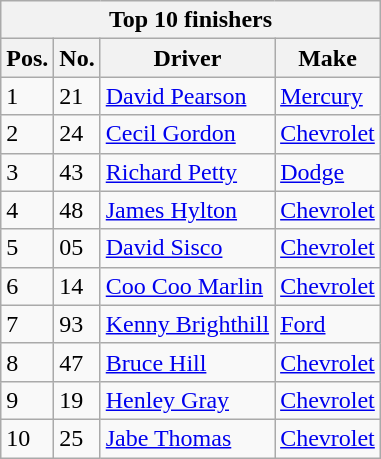<table class="wikitable">
<tr>
<th colspan="4">Top 10 finishers</th>
</tr>
<tr>
<th>Pos.</th>
<th>No.</th>
<th>Driver</th>
<th>Make</th>
</tr>
<tr>
<td>1</td>
<td>21</td>
<td><a href='#'>David Pearson</a></td>
<td><a href='#'>Mercury</a></td>
</tr>
<tr>
<td>2</td>
<td>24</td>
<td><a href='#'>Cecil Gordon</a></td>
<td><a href='#'>Chevrolet</a></td>
</tr>
<tr>
<td>3</td>
<td>43</td>
<td><a href='#'>Richard Petty</a></td>
<td><a href='#'>Dodge</a></td>
</tr>
<tr>
<td>4</td>
<td>48</td>
<td><a href='#'>James Hylton</a></td>
<td><a href='#'>Chevrolet</a></td>
</tr>
<tr>
<td>5</td>
<td>05</td>
<td><a href='#'>David Sisco</a></td>
<td><a href='#'>Chevrolet</a></td>
</tr>
<tr>
<td>6</td>
<td>14</td>
<td><a href='#'>Coo Coo Marlin</a></td>
<td><a href='#'>Chevrolet</a></td>
</tr>
<tr>
<td>7</td>
<td>93</td>
<td><a href='#'>Kenny Brighthill</a></td>
<td><a href='#'>Ford</a></td>
</tr>
<tr>
<td>8</td>
<td>47</td>
<td><a href='#'>Bruce Hill</a></td>
<td><a href='#'>Chevrolet</a></td>
</tr>
<tr>
<td>9</td>
<td>19</td>
<td><a href='#'>Henley Gray</a></td>
<td><a href='#'>Chevrolet</a></td>
</tr>
<tr>
<td>10</td>
<td>25</td>
<td><a href='#'>Jabe Thomas</a></td>
<td><a href='#'>Chevrolet</a></td>
</tr>
</table>
